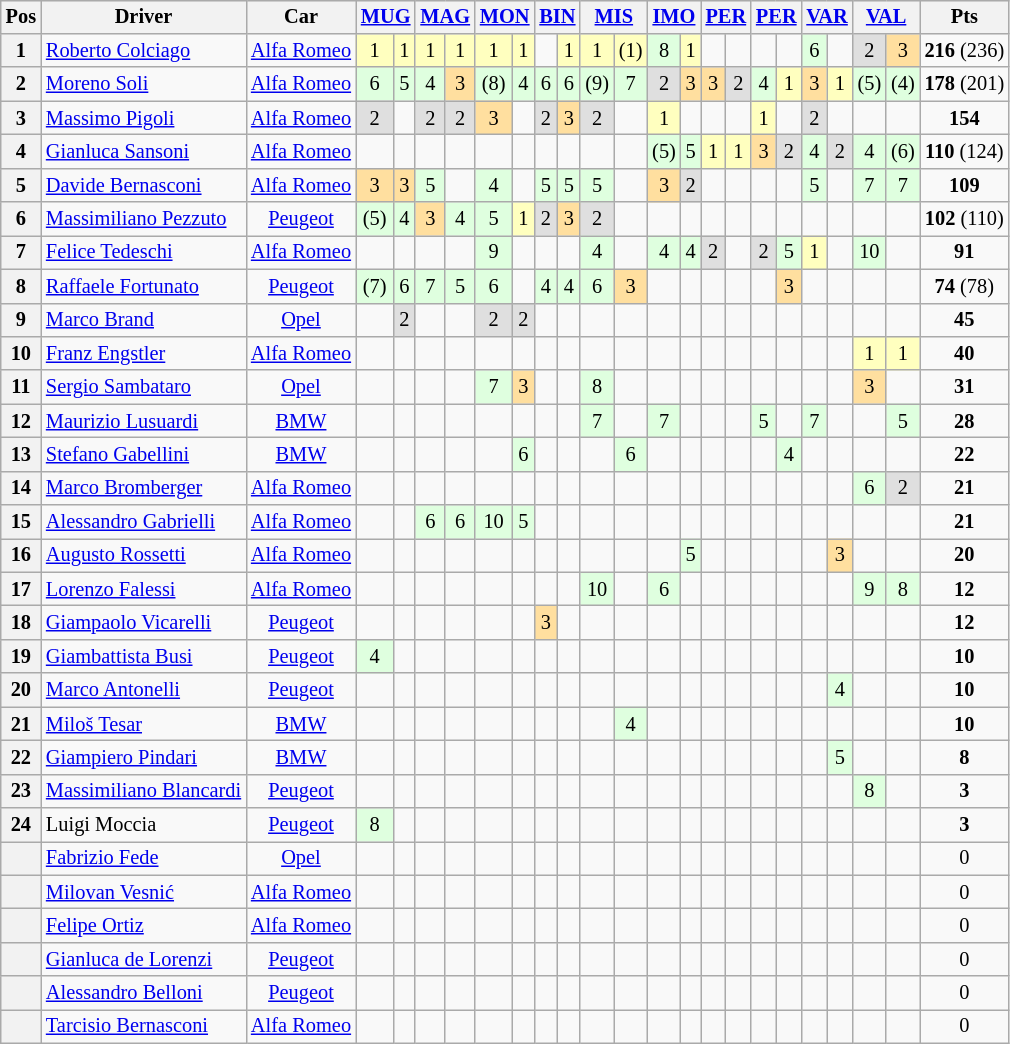<table align="left"| class="wikitable" style="font-size: 85%; text-align: center">
<tr>
<th>Pos</th>
<th>Driver</th>
<th>Car</th>
<th colspan=2><a href='#'>MUG</a><br></th>
<th colspan=2><a href='#'>MAG</a><br></th>
<th colspan=2><a href='#'>MON</a><br></th>
<th colspan=2><a href='#'>BIN</a><br></th>
<th colspan=2><a href='#'>MIS</a><br></th>
<th colspan=2><a href='#'>IMO</a><br></th>
<th colspan=2><a href='#'>PER</a><br></th>
<th colspan=2><a href='#'>PER</a><br></th>
<th colspan=2><a href='#'>VAR</a><br></th>
<th colspan=2><a href='#'>VAL</a><br></th>
<th valign="middle"> Pts </th>
</tr>
<tr>
<th>1</th>
<td align="left"> <a href='#'>Roberto Colciago</a></td>
<td><a href='#'>Alfa Romeo</a></td>
<td style="background:#ffffbf;">1</td>
<td style="background:#ffffbf;">1</td>
<td style="background:#ffffbf;">1</td>
<td style="background:#ffffbf;">1</td>
<td style="background:#ffffbf;">1</td>
<td style="background:#ffffbf;">1</td>
<td></td>
<td style="background:#ffffbf;">1</td>
<td style="background:#ffffbf;">1</td>
<td style="background:#ffffbf;">(1)</td>
<td style="background:#dfffdf;">8</td>
<td style="background:#ffffbf;">1</td>
<td></td>
<td></td>
<td></td>
<td></td>
<td style="background:#dfffdf;">6</td>
<td></td>
<td style="background:#dfdfdf;">2</td>
<td style="background:#ffdf9f;">3</td>
<td align="center"><strong>216</strong> (236)</td>
</tr>
<tr>
<th>2</th>
<td align="left"> <a href='#'>Moreno Soli</a></td>
<td><a href='#'>Alfa Romeo</a></td>
<td style="background:#dfffdf;">6</td>
<td style="background:#dfffdf;">5</td>
<td style="background:#dfffdf;">4</td>
<td style="background:#ffdf9f;">3</td>
<td style="background:#dfffdf;">(8)</td>
<td style="background:#dfffdf;">4</td>
<td style="background:#dfffdf;">6</td>
<td style="background:#dfffdf;">6</td>
<td style="background:#dfffdf;">(9)</td>
<td style="background:#dfffdf;">7</td>
<td style="background:#dfdfdf;">2</td>
<td style="background:#ffdf9f;">3</td>
<td style="background:#ffdf9f;">3</td>
<td style="background:#dfdfdf;">2</td>
<td style="background:#dfffdf;">4</td>
<td style="background:#ffffbf;">1</td>
<td style="background:#ffdf9f;">3</td>
<td style="background:#ffffbf;">1</td>
<td style="background:#dfffdf;">(5)</td>
<td style="background:#dfffdf;">(4)</td>
<td align="center"><strong>178</strong> (201)</td>
</tr>
<tr>
<th>3</th>
<td align="left"> <a href='#'>Massimo Pigoli</a></td>
<td><a href='#'>Alfa Romeo</a></td>
<td style="background:#dfdfdf;">2</td>
<td></td>
<td style="background:#dfdfdf;">2</td>
<td style="background:#dfdfdf;">2</td>
<td style="background:#ffdf9f;">3</td>
<td></td>
<td style="background:#dfdfdf;">2</td>
<td style="background:#ffdf9f;">3</td>
<td style="background:#dfdfdf;">2</td>
<td></td>
<td style="background:#ffffbf;">1</td>
<td></td>
<td></td>
<td></td>
<td style="background:#ffffbf;">1</td>
<td></td>
<td style="background:#dfdfdf;">2</td>
<td></td>
<td></td>
<td></td>
<td align="center"><strong>154</strong></td>
</tr>
<tr>
<th>4</th>
<td align="left"> <a href='#'>Gianluca Sansoni</a></td>
<td><a href='#'>Alfa Romeo</a></td>
<td></td>
<td></td>
<td></td>
<td></td>
<td></td>
<td></td>
<td></td>
<td></td>
<td></td>
<td></td>
<td style="background:#dfffdf;">(5)</td>
<td style="background:#dfffdf;">5</td>
<td style="background:#ffffbf;">1</td>
<td style="background:#ffffbf;">1</td>
<td style="background:#ffdf9f;">3</td>
<td style="background:#dfdfdf;">2</td>
<td style="background:#dfffdf;">4</td>
<td style="background:#dfdfdf;">2</td>
<td style="background:#dfffdf;">4</td>
<td style="background:#dfffdf;">(6)</td>
<td align="center"><strong>110</strong> (124)</td>
</tr>
<tr>
<th>5</th>
<td align="left"> <a href='#'>Davide Bernasconi</a></td>
<td><a href='#'>Alfa Romeo</a></td>
<td style="background:#ffdf9f;">3</td>
<td style="background:#ffdf9f;">3</td>
<td style="background:#dfffdf;">5</td>
<td></td>
<td style="background:#dfffdf;">4</td>
<td></td>
<td style="background:#dfffdf;">5</td>
<td style="background:#dfffdf;">5</td>
<td style="background:#dfffdf;">5</td>
<td></td>
<td style="background:#ffdf9f;">3</td>
<td style="background:#dfdfdf;">2</td>
<td></td>
<td></td>
<td></td>
<td></td>
<td style="background:#dfffdf;">5</td>
<td></td>
<td style="background:#dfffdf;">7</td>
<td style="background:#dfffdf;">7</td>
<td align="center"><strong>109</strong></td>
</tr>
<tr>
<th>6</th>
<td align="left"> <a href='#'>Massimiliano Pezzuto</a></td>
<td><a href='#'>Peugeot</a></td>
<td style="background:#dfffdf;">(5)</td>
<td style="background:#dfffdf;">4</td>
<td style="background:#ffdf9f;">3</td>
<td style="background:#dfffdf;">4</td>
<td style="background:#dfffdf;">5</td>
<td style="background:#ffffbf;">1</td>
<td style="background:#dfdfdf;">2</td>
<td style="background:#ffdf9f;">3</td>
<td style="background:#dfdfdf;">2</td>
<td></td>
<td></td>
<td></td>
<td></td>
<td></td>
<td></td>
<td></td>
<td></td>
<td></td>
<td></td>
<td></td>
<td align="center"><strong>102</strong> (110)</td>
</tr>
<tr>
<th>7</th>
<td align="left"> <a href='#'>Felice Tedeschi</a></td>
<td><a href='#'>Alfa Romeo</a></td>
<td></td>
<td></td>
<td></td>
<td></td>
<td style="background:#dfffdf;">9</td>
<td></td>
<td></td>
<td></td>
<td style="background:#dfffdf;">4</td>
<td></td>
<td style="background:#dfffdf;">4</td>
<td style="background:#dfffdf;">4</td>
<td style="background:#dfdfdf;">2</td>
<td></td>
<td style="background:#dfdfdf;">2</td>
<td style="background:#dfffdf;">5</td>
<td style="background:#ffffbf;">1</td>
<td></td>
<td style="background:#dfffdf;">10</td>
<td></td>
<td align="center"><strong>91</strong></td>
</tr>
<tr>
<th>8</th>
<td align="left"> <a href='#'>Raffaele Fortunato</a></td>
<td><a href='#'>Peugeot</a></td>
<td style="background:#dfffdf;">(7)</td>
<td style="background:#dfffdf;">6</td>
<td style="background:#dfffdf;">7</td>
<td style="background:#dfffdf;">5</td>
<td style="background:#dfffdf;">6</td>
<td></td>
<td style="background:#dfffdf;">4</td>
<td style="background:#dfffdf;">4</td>
<td style="background:#dfffdf;">6</td>
<td style="background:#ffdf9f;">3</td>
<td></td>
<td></td>
<td></td>
<td></td>
<td></td>
<td style="background:#ffdf9f;">3</td>
<td></td>
<td></td>
<td></td>
<td></td>
<td align="center"><strong>74</strong> (78)</td>
</tr>
<tr>
<th>9</th>
<td align="left"> <a href='#'>Marco Brand</a></td>
<td><a href='#'>Opel</a></td>
<td></td>
<td style="background:#dfdfdf;">2</td>
<td></td>
<td></td>
<td style="background:#dfdfdf;">2</td>
<td style="background:#dfdfdf;">2</td>
<td></td>
<td></td>
<td></td>
<td></td>
<td></td>
<td></td>
<td></td>
<td></td>
<td></td>
<td></td>
<td></td>
<td></td>
<td></td>
<td></td>
<td align="center"><strong>45</strong></td>
</tr>
<tr>
<th>10</th>
<td align="left"> <a href='#'>Franz Engstler</a></td>
<td><a href='#'>Alfa Romeo</a></td>
<td></td>
<td></td>
<td></td>
<td></td>
<td></td>
<td></td>
<td></td>
<td></td>
<td></td>
<td></td>
<td></td>
<td></td>
<td></td>
<td></td>
<td></td>
<td></td>
<td></td>
<td></td>
<td style="background:#ffffbf;">1</td>
<td style="background:#ffffbf;">1</td>
<td align="center"><strong>40</strong></td>
</tr>
<tr>
<th>11</th>
<td align="left"> <a href='#'>Sergio Sambataro</a></td>
<td><a href='#'>Opel</a></td>
<td></td>
<td></td>
<td></td>
<td></td>
<td style="background:#dfffdf;">7</td>
<td style="background:#ffdf9f;">3</td>
<td></td>
<td></td>
<td style="background:#dfffdf;">8</td>
<td></td>
<td></td>
<td></td>
<td></td>
<td></td>
<td></td>
<td></td>
<td></td>
<td></td>
<td style="background:#ffdf9f;">3</td>
<td></td>
<td align="center"><strong>31</strong></td>
</tr>
<tr>
<th>12</th>
<td align="left"> <a href='#'>Maurizio Lusuardi</a></td>
<td><a href='#'>BMW</a></td>
<td></td>
<td></td>
<td></td>
<td></td>
<td></td>
<td></td>
<td></td>
<td></td>
<td style="background:#dfffdf;">7</td>
<td></td>
<td style="background:#dfffdf;">7</td>
<td></td>
<td></td>
<td></td>
<td style="background:#dfffdf;">5</td>
<td></td>
<td style="background:#dfffdf;">7</td>
<td></td>
<td></td>
<td style="background:#dfffdf;">5</td>
<td align="center"><strong>28</strong></td>
</tr>
<tr>
<th>13</th>
<td align="left"> <a href='#'>Stefano Gabellini</a></td>
<td><a href='#'>BMW</a></td>
<td></td>
<td></td>
<td></td>
<td></td>
<td></td>
<td style="background:#dfffdf;">6</td>
<td></td>
<td></td>
<td></td>
<td style="background:#dfffdf;">6</td>
<td></td>
<td></td>
<td></td>
<td></td>
<td></td>
<td style="background:#dfffdf;">4</td>
<td></td>
<td></td>
<td></td>
<td></td>
<td align="center"><strong>22</strong></td>
</tr>
<tr>
<th>14</th>
<td align="left"> <a href='#'>Marco Bromberger</a></td>
<td><a href='#'>Alfa Romeo</a></td>
<td></td>
<td></td>
<td></td>
<td></td>
<td></td>
<td></td>
<td></td>
<td></td>
<td></td>
<td></td>
<td></td>
<td></td>
<td></td>
<td></td>
<td></td>
<td></td>
<td></td>
<td></td>
<td style="background:#dfffdf;">6</td>
<td style="background:#dfdfdf;">2</td>
<td align="center"><strong>21</strong></td>
</tr>
<tr>
<th>15</th>
<td align="left"> <a href='#'>Alessandro Gabrielli</a></td>
<td><a href='#'>Alfa Romeo</a></td>
<td></td>
<td></td>
<td style="background:#dfffdf;">6</td>
<td style="background:#dfffdf;">6</td>
<td style="background:#dfffdf;">10</td>
<td style="background:#dfffdf;">5</td>
<td></td>
<td></td>
<td></td>
<td></td>
<td></td>
<td></td>
<td></td>
<td></td>
<td></td>
<td></td>
<td></td>
<td></td>
<td></td>
<td></td>
<td align="center"><strong>21</strong></td>
</tr>
<tr>
<th>16</th>
<td align="left"> <a href='#'>Augusto Rossetti</a></td>
<td><a href='#'>Alfa Romeo</a></td>
<td></td>
<td></td>
<td></td>
<td></td>
<td></td>
<td></td>
<td></td>
<td></td>
<td></td>
<td></td>
<td></td>
<td style="background:#dfffdf;">5</td>
<td></td>
<td></td>
<td></td>
<td></td>
<td></td>
<td style="background:#ffdf9f;">3</td>
<td></td>
<td></td>
<td align="center"><strong>20</strong></td>
</tr>
<tr>
<th>17</th>
<td align="left"> <a href='#'>Lorenzo Falessi</a></td>
<td><a href='#'>Alfa Romeo</a></td>
<td></td>
<td></td>
<td></td>
<td></td>
<td></td>
<td></td>
<td></td>
<td></td>
<td style="background:#dfffdf;">10</td>
<td></td>
<td style="background:#dfffdf;">6</td>
<td></td>
<td></td>
<td></td>
<td></td>
<td></td>
<td></td>
<td></td>
<td style="background:#dfffdf;">9</td>
<td style="background:#dfffdf;">8</td>
<td align="center"><strong>12</strong></td>
</tr>
<tr>
<th>18</th>
<td align="left"> <a href='#'>Giampaolo Vicarelli</a></td>
<td><a href='#'>Peugeot</a></td>
<td></td>
<td></td>
<td></td>
<td></td>
<td></td>
<td></td>
<td style="background:#ffdf9f;">3</td>
<td></td>
<td></td>
<td></td>
<td></td>
<td></td>
<td></td>
<td></td>
<td></td>
<td></td>
<td></td>
<td></td>
<td></td>
<td></td>
<td align="center"><strong>12</strong></td>
</tr>
<tr>
<th>19</th>
<td align="left"> <a href='#'>Giambattista Busi</a></td>
<td><a href='#'>Peugeot</a></td>
<td style="background:#dfffdf;">4</td>
<td></td>
<td></td>
<td></td>
<td></td>
<td></td>
<td></td>
<td></td>
<td></td>
<td></td>
<td></td>
<td></td>
<td></td>
<td></td>
<td></td>
<td></td>
<td></td>
<td></td>
<td></td>
<td></td>
<td align="center"><strong>10</strong></td>
</tr>
<tr>
<th>20</th>
<td align="left"> <a href='#'>Marco Antonelli</a></td>
<td><a href='#'>Peugeot</a></td>
<td></td>
<td></td>
<td></td>
<td></td>
<td></td>
<td></td>
<td></td>
<td></td>
<td></td>
<td></td>
<td></td>
<td></td>
<td></td>
<td></td>
<td></td>
<td></td>
<td></td>
<td style="background:#dfffdf;">4</td>
<td></td>
<td></td>
<td align="center"><strong>10</strong></td>
</tr>
<tr>
<th>21</th>
<td align="left"> <a href='#'>Miloš Tesar</a></td>
<td><a href='#'>BMW</a></td>
<td></td>
<td></td>
<td></td>
<td></td>
<td></td>
<td></td>
<td></td>
<td></td>
<td></td>
<td style="background:#dfffdf;">4</td>
<td></td>
<td></td>
<td></td>
<td></td>
<td></td>
<td></td>
<td></td>
<td></td>
<td></td>
<td></td>
<td align="center"><strong>10</strong></td>
</tr>
<tr>
<th>22</th>
<td align="left"> <a href='#'>Giampiero Pindari</a></td>
<td><a href='#'>BMW</a></td>
<td></td>
<td></td>
<td></td>
<td></td>
<td></td>
<td></td>
<td></td>
<td></td>
<td></td>
<td></td>
<td></td>
<td></td>
<td></td>
<td></td>
<td></td>
<td></td>
<td></td>
<td style="background:#dfffdf;">5</td>
<td></td>
<td></td>
<td align="center"><strong>8</strong></td>
</tr>
<tr>
<th>23</th>
<td align="left"> <a href='#'>Massimiliano Blancardi</a></td>
<td><a href='#'>Peugeot</a></td>
<td></td>
<td></td>
<td></td>
<td></td>
<td></td>
<td></td>
<td></td>
<td></td>
<td></td>
<td></td>
<td></td>
<td></td>
<td></td>
<td></td>
<td></td>
<td></td>
<td></td>
<td></td>
<td style="background:#dfffdf;">8</td>
<td></td>
<td align="center"><strong>3</strong></td>
</tr>
<tr>
<th>24</th>
<td align="left"> Luigi Moccia</td>
<td><a href='#'>Peugeot</a></td>
<td style="background:#dfffdf;">8</td>
<td></td>
<td></td>
<td></td>
<td></td>
<td></td>
<td></td>
<td></td>
<td></td>
<td></td>
<td></td>
<td></td>
<td></td>
<td></td>
<td></td>
<td></td>
<td></td>
<td></td>
<td></td>
<td></td>
<td align="center"><strong>3</strong></td>
</tr>
<tr>
<th></th>
<td align="left"> <a href='#'>Fabrizio Fede</a></td>
<td><a href='#'>Opel</a></td>
<td></td>
<td></td>
<td></td>
<td></td>
<td></td>
<td></td>
<td></td>
<td></td>
<td></td>
<td></td>
<td></td>
<td></td>
<td></td>
<td></td>
<td></td>
<td></td>
<td></td>
<td></td>
<td></td>
<td></td>
<td align="center">0</td>
</tr>
<tr>
<th></th>
<td align="left"> <a href='#'>Milovan Vesnić</a></td>
<td><a href='#'>Alfa Romeo</a></td>
<td></td>
<td></td>
<td></td>
<td></td>
<td></td>
<td></td>
<td></td>
<td></td>
<td></td>
<td></td>
<td></td>
<td></td>
<td></td>
<td></td>
<td></td>
<td></td>
<td></td>
<td></td>
<td></td>
<td></td>
<td align="center">0</td>
</tr>
<tr>
<th></th>
<td align="left"> <a href='#'>Felipe Ortiz</a></td>
<td><a href='#'>Alfa Romeo</a></td>
<td></td>
<td></td>
<td></td>
<td></td>
<td></td>
<td></td>
<td></td>
<td></td>
<td></td>
<td></td>
<td></td>
<td></td>
<td></td>
<td></td>
<td></td>
<td></td>
<td></td>
<td></td>
<td></td>
<td></td>
<td align="center">0</td>
</tr>
<tr>
<th></th>
<td align="left"> <a href='#'>Gianluca de Lorenzi</a></td>
<td><a href='#'>Peugeot</a></td>
<td></td>
<td></td>
<td></td>
<td></td>
<td></td>
<td></td>
<td></td>
<td></td>
<td></td>
<td></td>
<td></td>
<td></td>
<td></td>
<td></td>
<td></td>
<td></td>
<td></td>
<td></td>
<td></td>
<td></td>
<td align="center">0</td>
</tr>
<tr>
<th></th>
<td align="left"> <a href='#'>Alessandro Belloni</a></td>
<td><a href='#'>Peugeot</a></td>
<td></td>
<td></td>
<td></td>
<td></td>
<td></td>
<td></td>
<td></td>
<td></td>
<td></td>
<td></td>
<td></td>
<td></td>
<td></td>
<td></td>
<td></td>
<td></td>
<td></td>
<td></td>
<td></td>
<td></td>
<td align="center">0</td>
</tr>
<tr>
<th></th>
<td align="left"> <a href='#'>Tarcisio Bernasconi</a></td>
<td><a href='#'>Alfa Romeo</a></td>
<td></td>
<td></td>
<td></td>
<td></td>
<td></td>
<td></td>
<td></td>
<td></td>
<td></td>
<td></td>
<td></td>
<td></td>
<td></td>
<td></td>
<td></td>
<td></td>
<td></td>
<td></td>
<td></td>
<td></td>
<td align="center">0</td>
</tr>
</table>
